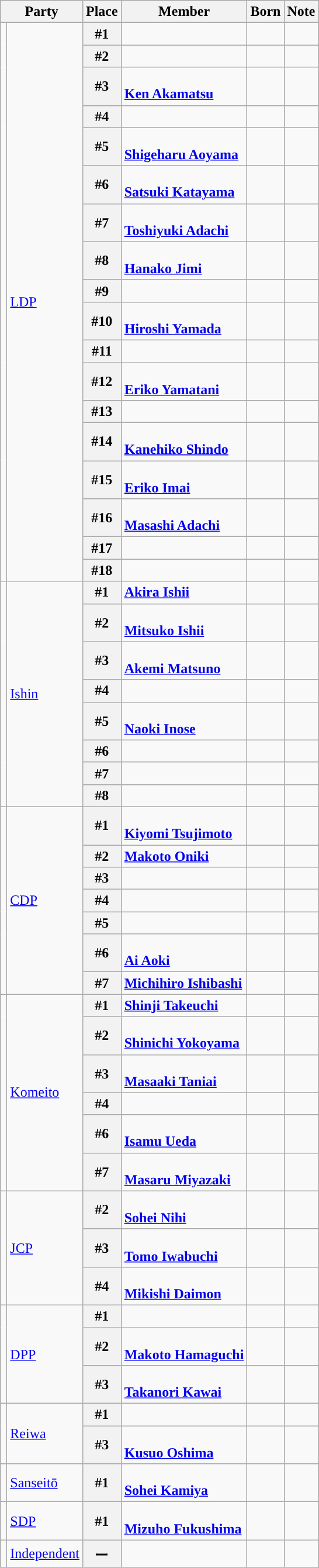<table class="wikitable sortable plainrowheaders" id="votingmembers">
<tr style="vertical-align:bottom">
<th colspan=2>Party</th>
<th>Place</th>
<th>Member</th>
<th>Born</th>
<th>Note</th>
</tr>
<tr>
<td rowspan=18 style="background-color:"></td>
<td rowspan=18><a href='#'>LDP</a></td>
<th>#1</th>
<td><strong></strong></td>
<td></td>
<td></td>
</tr>
<tr>
<th>#2</th>
<td><strong></strong></td>
<td></td>
<td></td>
</tr>
<tr>
<th>#3</th>
<td><br><strong><a href='#'>Ken Akamatsu</a></strong></td>
<td></td>
<td></td>
</tr>
<tr>
<th>#4</th>
<td><strong></strong></td>
<td></td>
<td></td>
</tr>
<tr>
<th>#5</th>
<td><br><strong><a href='#'>Shigeharu Aoyama</a></strong></td>
<td></td>
<td></td>
</tr>
<tr>
<th>#6</th>
<td><br><strong><a href='#'>Satsuki Katayama</a></strong></td>
<td></td>
<td></td>
</tr>
<tr>
<th>#7</th>
<td><br><strong><a href='#'>Toshiyuki Adachi</a></strong></td>
<td></td>
<td></td>
</tr>
<tr>
<th>#8</th>
<td><br><strong><a href='#'>Hanako Jimi</a></strong></td>
<td></td>
<td></td>
</tr>
<tr>
<th>#9</th>
<td><br><strong></strong></td>
<td></td>
<td></td>
</tr>
<tr>
<th>#10</th>
<td><br><strong><a href='#'>Hiroshi Yamada</a></strong></td>
<td></td>
<td></td>
</tr>
<tr>
<th>#11</th>
<td><strong></strong></td>
<td></td>
<td></td>
</tr>
<tr>
<th>#12</th>
<td><br><strong><a href='#'>Eriko Yamatani</a></strong></td>
<td></td>
<td></td>
</tr>
<tr>
<th>#13</th>
<td><strong></strong></td>
<td></td>
<td></td>
</tr>
<tr>
<th>#14</th>
<td><br><strong><a href='#'>Kanehiko Shindo</a></strong></td>
<td></td>
<td></td>
</tr>
<tr>
<th>#15</th>
<td><br><strong><a href='#'>Eriko Imai</a></strong></td>
<td></td>
<td></td>
</tr>
<tr>
<th>#16</th>
<td><br><strong><a href='#'>Masashi Adachi</a></strong></td>
<td></td>
<td></td>
</tr>
<tr>
<th>#17</th>
<td><strong></strong></td>
<td></td>
<td></td>
</tr>
<tr>
<th>#18</th>
<td><br><strong></strong></td>
<td></td>
<td></td>
</tr>
<tr>
<td rowspan=8 style="background-color:"></td>
<td rowspan=8><a href='#'>Ishin</a></td>
<th>#1</th>
<td><strong><a href='#'>Akira Ishii</a></strong></td>
<td></td>
<td></td>
</tr>
<tr>
<th>#2</th>
<td><br><strong><a href='#'>Mitsuko Ishii</a></strong></td>
<td></td>
<td></td>
</tr>
<tr>
<th>#3</th>
<td><br><strong><a href='#'>Akemi Matsuno</a></strong></td>
<td></td>
<td></td>
</tr>
<tr>
<th>#4</th>
<td><strong></strong></td>
<td></td>
<td></td>
</tr>
<tr>
<th>#5</th>
<td><br><strong><a href='#'>Naoki Inose</a></strong></td>
<td></td>
<td></td>
</tr>
<tr>
<th>#6</th>
<td><strong></strong></td>
<td></td>
<td></td>
</tr>
<tr>
<th>#7</th>
<td><br><strong></strong></td>
<td></td>
<td></td>
</tr>
<tr>
<th>#8</th>
<td><br><strong></strong></td>
<td></td>
<td></td>
</tr>
<tr>
<td rowspan=7 style="background-color:"></td>
<td rowspan=7><a href='#'>CDP</a></td>
<th>#1</th>
<td><br><strong><a href='#'>Kiyomi Tsujimoto</a></strong></td>
<td></td>
<td></td>
</tr>
<tr>
<th>#2</th>
<td><strong><a href='#'>Makoto Oniki</a></strong></td>
<td></td>
<td></td>
</tr>
<tr>
<th>#3</th>
<td><strong></strong></td>
<td></td>
<td></td>
</tr>
<tr>
<th>#4</th>
<td><strong></strong></td>
<td></td>
<td></td>
</tr>
<tr>
<th>#5</th>
<td><br><strong></strong></td>
<td></td>
<td></td>
</tr>
<tr>
<th>#6</th>
<td><br><strong><a href='#'>Ai Aoki</a></strong></td>
<td></td>
<td></td>
</tr>
<tr>
<th>#7</th>
<td><strong><a href='#'>Michihiro Ishibashi</a></strong></td>
<td></td>
<td></td>
</tr>
<tr>
<td rowspan=6 style="background-color:"></td>
<td rowspan=6><a href='#'>Komeito</a></td>
<th>#1</th>
<td><strong><a href='#'>Shinji Takeuchi</a></strong></td>
<td></td>
<td></td>
</tr>
<tr>
<th>#2</th>
<td><br><strong><a href='#'>Shinichi Yokoyama</a></strong></td>
<td></td>
<td></td>
</tr>
<tr>
<th>#3</th>
<td><br><strong><a href='#'>Masaaki Taniai</a></strong></td>
<td></td>
<td></td>
</tr>
<tr>
<th>#4</th>
<td><strong></strong></td>
<td></td>
<td></td>
</tr>
<tr>
<th>#6</th>
<td><br><strong><a href='#'>Isamu Ueda</a></strong></td>
<td></td>
<td></td>
</tr>
<tr>
<th>#7</th>
<td><br><strong><a href='#'>Masaru Miyazaki</a></strong></td>
<td></td>
<td></td>
</tr>
<tr>
<td rowspan=3 style="background-color:"></td>
<td rowspan=3><a href='#'>JCP</a></td>
<th>#2</th>
<td><br><strong><a href='#'>Sohei Nihi</a></strong></td>
<td></td>
<td></td>
</tr>
<tr>
<th>#3</th>
<td><br><strong><a href='#'>Tomo Iwabuchi</a></strong></td>
<td></td>
<td></td>
</tr>
<tr>
<th>#4</th>
<td><br><strong><a href='#'>Mikishi Daimon</a></strong></td>
<td></td>
<td></td>
</tr>
<tr>
<td rowspan=3 style="background-color:"></td>
<td rowspan=3><a href='#'>DPP</a></td>
<th>#1</th>
<td><br><strong></strong></td>
<td></td>
<td></td>
</tr>
<tr>
<th>#2</th>
<td><br><strong><a href='#'>Makoto Hamaguchi</a></strong></td>
<td></td>
<td></td>
</tr>
<tr>
<th>#3</th>
<td><br><strong><a href='#'>Takanori Kawai</a></strong></td>
<td></td>
<td></td>
</tr>
<tr>
<td rowspan=2 style="background-color:"></td>
<td rowspan=2><a href='#'>Reiwa</a></td>
<th>#1</th>
<td><br><strong></strong></td>
<td></td>
<td></td>
</tr>
<tr>
<th>#3</th>
<td><br><strong><a href='#'>Kusuo Oshima</a></strong></td>
<td></td>
<td></td>
</tr>
<tr>
<td style="background-color:"></td>
<td><a href='#'>Sanseitō</a></td>
<th>#1</th>
<td><br><strong><a href='#'>Sohei Kamiya</a></strong></td>
<td></td>
<td></td>
</tr>
<tr>
<td style="background-color:"></td>
<td><a href='#'>SDP</a></td>
<th>#1</th>
<td><br><strong><a href='#'>Mizuho Fukushima</a></strong></td>
<td></td>
<td></td>
</tr>
<tr>
<td style="background-color:"></td>
<td><a href='#'>Independent</a></td>
<th>ー</th>
<td><strong></strong></td>
<td></td>
<td></td>
</tr>
</table>
